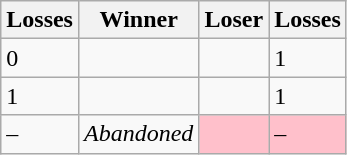<table class=wikitable>
<tr>
<th>Losses</th>
<th>Winner</th>
<th>Loser</th>
<th>Losses</th>
</tr>
<tr>
<td>0</td>
<td></td>
<td></td>
<td>1</td>
</tr>
<tr>
<td>1</td>
<td></td>
<td></td>
<td>1</td>
</tr>
<tr>
<td>–</td>
<td><em>Abandoned</em></td>
<td bgcolor=pink></td>
<td bgcolor=pink>–</td>
</tr>
</table>
